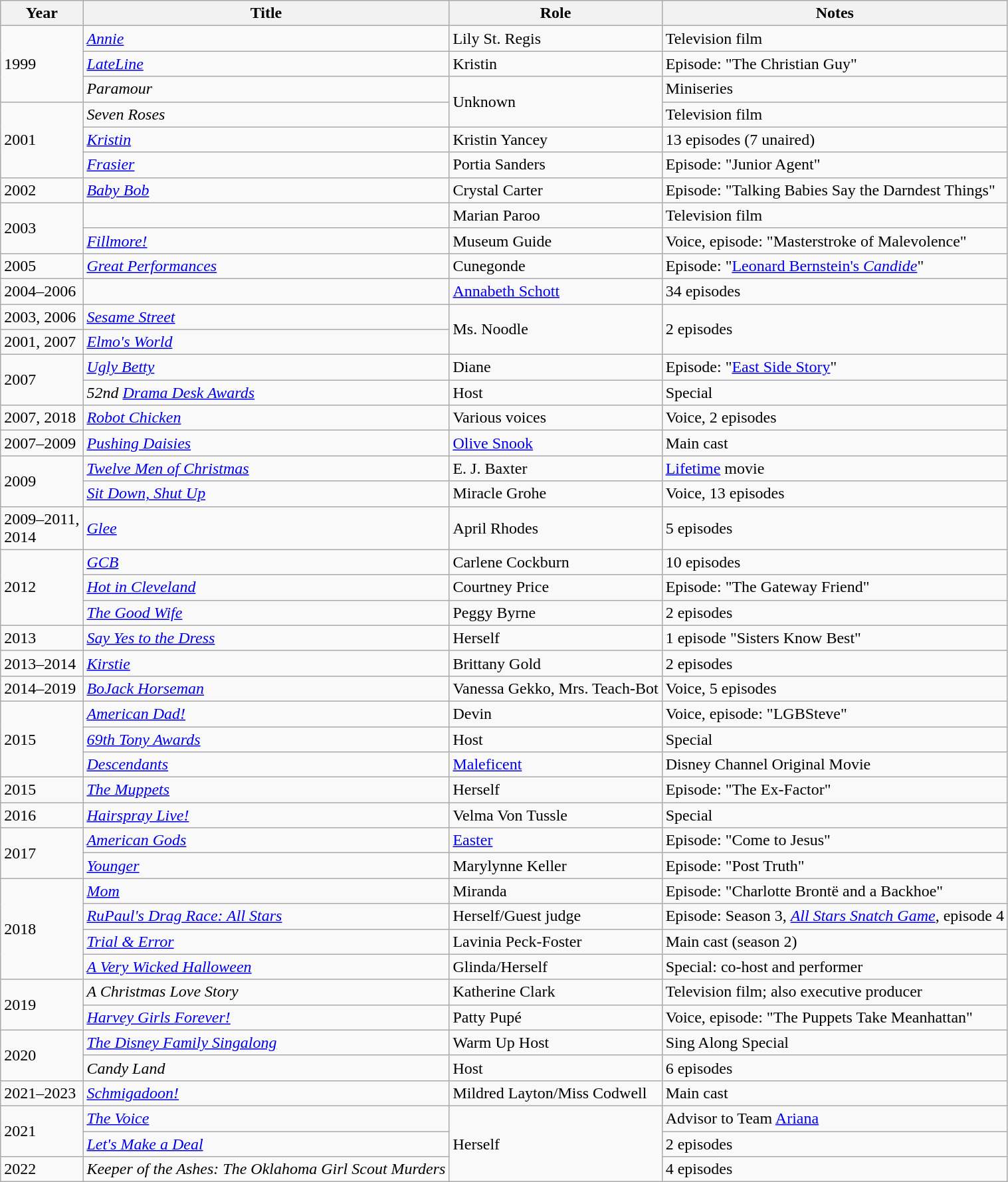<table class="wikitable sortable">
<tr>
<th>Year</th>
<th>Title</th>
<th>Role</th>
<th class="unsortable">Notes</th>
</tr>
<tr>
<td rowspan="3">1999</td>
<td><em><a href='#'>Annie</a></em></td>
<td>Lily St. Regis</td>
<td>Television film</td>
</tr>
<tr>
<td><em><a href='#'>LateLine</a></em></td>
<td>Kristin</td>
<td>Episode: "The Christian Guy"</td>
</tr>
<tr>
<td><em>Paramour</em></td>
<td rowspan="2">Unknown</td>
<td>Miniseries</td>
</tr>
<tr>
<td rowspan="3">2001</td>
<td><em>Seven Roses</em></td>
<td>Television film</td>
</tr>
<tr>
<td><em><a href='#'>Kristin</a></em></td>
<td>Kristin Yancey</td>
<td>13 episodes (7 unaired)</td>
</tr>
<tr>
<td><em><a href='#'>Frasier</a></em></td>
<td>Portia Sanders</td>
<td>Episode: "Junior Agent"</td>
</tr>
<tr>
<td>2002</td>
<td><em><a href='#'>Baby Bob</a></em></td>
<td>Crystal Carter</td>
<td>Episode: "Talking Babies Say the Darndest Things"</td>
</tr>
<tr>
<td rowspan="2">2003</td>
<td><em></em></td>
<td>Marian Paroo</td>
<td>Television film</td>
</tr>
<tr>
<td><em><a href='#'>Fillmore!</a></em></td>
<td>Museum Guide</td>
<td>Voice, episode: "Masterstroke of Malevolence"</td>
</tr>
<tr>
<td>2005</td>
<td><em><a href='#'>Great Performances</a></em></td>
<td>Cunegonde</td>
<td>Episode: "<a href='#'>Leonard Bernstein's <em>Candide</em></a>"</td>
</tr>
<tr>
<td>2004–2006</td>
<td><em></em></td>
<td><a href='#'>Annabeth Schott</a></td>
<td>34 episodes</td>
</tr>
<tr>
<td>2003, 2006</td>
<td><em><a href='#'>Sesame Street</a></em></td>
<td rowspan="2">Ms. Noodle</td>
<td rowspan="2">2 episodes</td>
</tr>
<tr>
<td>2001, 2007</td>
<td><em><a href='#'>Elmo's World</a></em></td>
</tr>
<tr>
<td rowspan="2">2007</td>
<td><em><a href='#'>Ugly Betty</a></em></td>
<td>Diane</td>
<td>Episode: "<a href='#'>East Side Story</a>"</td>
</tr>
<tr>
<td><em>52nd <a href='#'>Drama Desk Awards</a></em></td>
<td>Host</td>
<td>Special</td>
</tr>
<tr>
<td>2007, 2018</td>
<td><em><a href='#'>Robot Chicken</a></em></td>
<td>Various voices</td>
<td>Voice, 2 episodes</td>
</tr>
<tr>
<td>2007–2009</td>
<td><em><a href='#'>Pushing Daisies</a></em></td>
<td><a href='#'>Olive Snook</a></td>
<td>Main cast</td>
</tr>
<tr>
<td rowspan="2">2009</td>
<td><em><a href='#'>Twelve Men of Christmas</a></em></td>
<td>E. J. Baxter</td>
<td><a href='#'>Lifetime</a> movie</td>
</tr>
<tr>
<td><em><a href='#'>Sit Down, Shut Up</a></em></td>
<td>Miracle Grohe</td>
<td>Voice, 13 episodes</td>
</tr>
<tr>
<td>2009–2011,<br>2014</td>
<td><em><a href='#'>Glee</a></em></td>
<td>April Rhodes</td>
<td>5 episodes</td>
</tr>
<tr>
<td rowspan="3">2012</td>
<td><em><a href='#'>GCB</a></em></td>
<td>Carlene Cockburn</td>
<td>10 episodes</td>
</tr>
<tr>
<td><em><a href='#'>Hot in Cleveland</a></em></td>
<td>Courtney Price</td>
<td>Episode: "The Gateway Friend"</td>
</tr>
<tr>
<td><em><a href='#'>The Good Wife</a></em></td>
<td>Peggy Byrne</td>
<td>2 episodes</td>
</tr>
<tr>
<td>2013</td>
<td><em><a href='#'>Say Yes to the Dress</a></em></td>
<td>Herself</td>
<td>1 episode "Sisters Know Best"</td>
</tr>
<tr>
<td>2013–2014</td>
<td><em><a href='#'>Kirstie</a></em></td>
<td>Brittany Gold</td>
<td>2 episodes</td>
</tr>
<tr>
<td>2014–2019</td>
<td><em><a href='#'>BoJack Horseman</a></em></td>
<td>Vanessa Gekko, Mrs. Teach-Bot</td>
<td>Voice, 5 episodes</td>
</tr>
<tr>
<td rowspan="3">2015</td>
<td><em><a href='#'>American Dad!</a></em></td>
<td>Devin</td>
<td>Voice, episode: "LGBSteve"</td>
</tr>
<tr>
<td><em><a href='#'>69th Tony Awards</a></em></td>
<td>Host</td>
<td>Special</td>
</tr>
<tr>
<td><em><a href='#'>Descendants</a></em></td>
<td><a href='#'>Maleficent</a></td>
<td>Disney Channel Original Movie</td>
</tr>
<tr>
<td>2015</td>
<td><em><a href='#'>The Muppets</a></em></td>
<td>Herself</td>
<td>Episode: "The Ex-Factor"</td>
</tr>
<tr>
<td>2016</td>
<td><em><a href='#'>Hairspray Live!</a></em></td>
<td>Velma Von Tussle</td>
<td>Special</td>
</tr>
<tr>
<td rowspan="2">2017</td>
<td><em><a href='#'>American Gods</a></em></td>
<td><a href='#'>Easter</a></td>
<td>Episode: "Come to Jesus"</td>
</tr>
<tr>
<td><em><a href='#'>Younger</a></em></td>
<td>Marylynne Keller</td>
<td>Episode: "Post Truth"</td>
</tr>
<tr>
<td rowspan="4">2018</td>
<td><em><a href='#'>Mom</a></em></td>
<td>Miranda</td>
<td>Episode: "Charlotte Brontë and a Backhoe"</td>
</tr>
<tr>
<td><em><a href='#'>RuPaul's Drag Race: All Stars</a></em></td>
<td>Herself/Guest judge</td>
<td>Episode: Season 3, <em><a href='#'>All Stars Snatch Game</a></em>, episode 4</td>
</tr>
<tr>
<td><a href='#'><em>Trial & Error</em></a></td>
<td>Lavinia Peck-Foster</td>
<td>Main cast (season 2)</td>
</tr>
<tr>
<td><em><a href='#'>A Very Wicked Halloween</a></em></td>
<td>Glinda/Herself</td>
<td>Special: co-host and performer</td>
</tr>
<tr>
<td rowspan="2">2019</td>
<td><em>A Christmas Love Story</em></td>
<td>Katherine Clark</td>
<td>Television film; also executive producer</td>
</tr>
<tr>
<td><em><a href='#'>Harvey Girls Forever!</a></em></td>
<td>Patty Pupé</td>
<td>Voice, episode: "The Puppets Take Meanhattan"</td>
</tr>
<tr>
<td rowspan="2">2020</td>
<td><em><a href='#'>The Disney Family Singalong</a></em></td>
<td>Warm Up Host</td>
<td>Sing Along Special</td>
</tr>
<tr>
<td><em>Candy Land</em></td>
<td>Host</td>
<td>6 episodes</td>
</tr>
<tr>
<td>2021–2023</td>
<td><em><a href='#'>Schmigadoon!</a></em></td>
<td>Mildred Layton/Miss Codwell</td>
<td>Main cast</td>
</tr>
<tr>
<td rowspan="2">2021</td>
<td><em><a href='#'>The Voice</a></em></td>
<td rowspan="3">Herself</td>
<td>Advisor to Team <a href='#'>Ariana</a></td>
</tr>
<tr>
<td><em><a href='#'>Let's Make a Deal</a></em></td>
<td>2 episodes</td>
</tr>
<tr>
<td>2022</td>
<td><em>Keeper of the Ashes: The Oklahoma Girl Scout Murders</em></td>
<td>4 episodes</td>
</tr>
</table>
